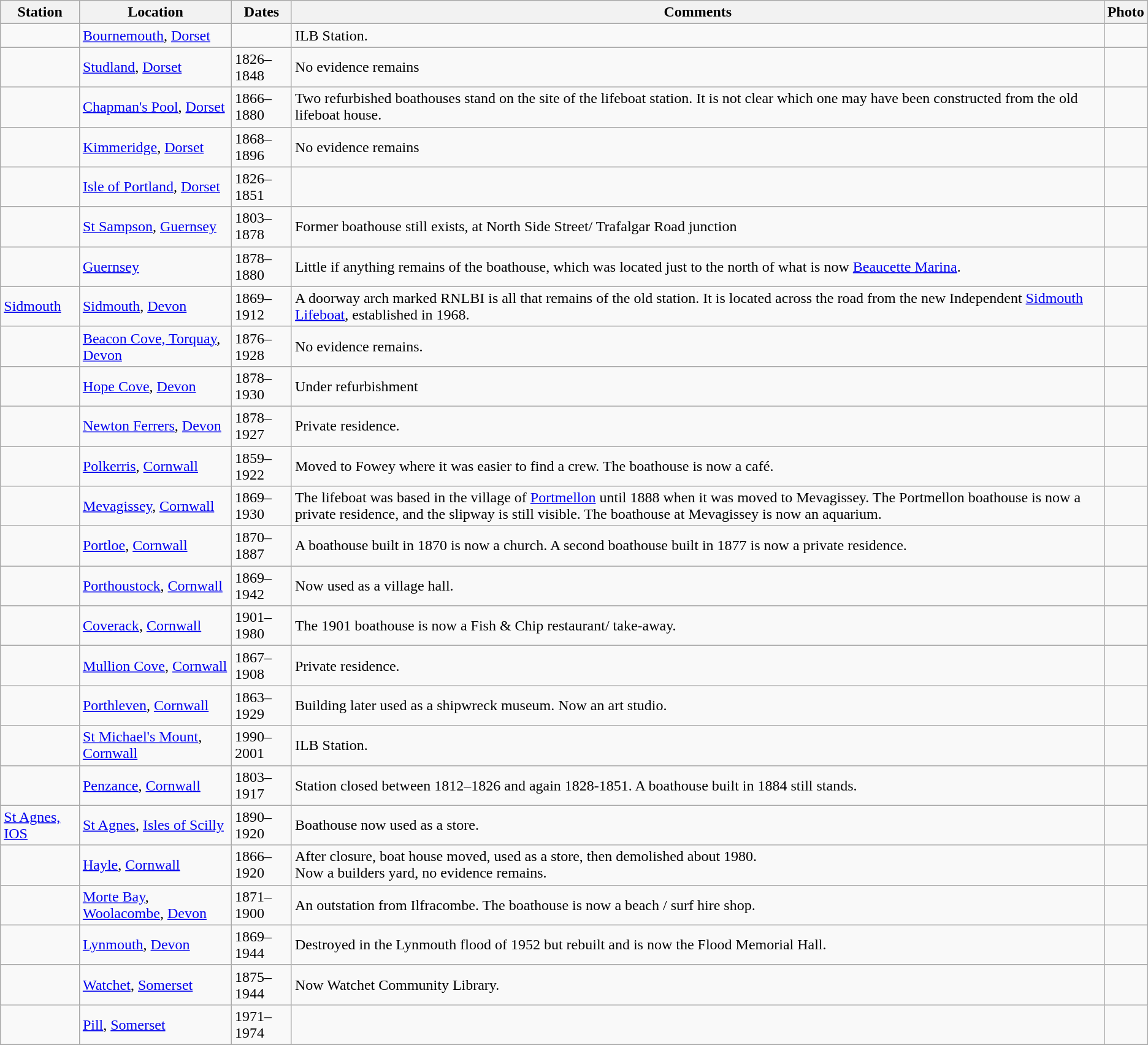<table class="wikitable">
<tr>
<th>Station</th>
<th>Location</th>
<th>Dates</th>
<th>Comments</th>
<th>Photo</th>
</tr>
<tr>
<td></td>
<td><a href='#'>Bournemouth</a>, <a href='#'>Dorset</a></td>
<td></td>
<td>ILB Station.</td>
<td></td>
</tr>
<tr>
<td></td>
<td><a href='#'>Studland</a>, <a href='#'>Dorset</a></td>
<td>1826–1848</td>
<td>No evidence remains</td>
<td></td>
</tr>
<tr>
<td></td>
<td><a href='#'>Chapman's Pool</a>, <a href='#'>Dorset</a></td>
<td>1866–1880</td>
<td>Two refurbished boathouses stand on the site of the lifeboat station. It is not clear which one may have been constructed from the old lifeboat house.</td>
<td></td>
</tr>
<tr>
<td></td>
<td><a href='#'>Kimmeridge</a>, <a href='#'>Dorset</a></td>
<td>1868–1896</td>
<td>No evidence remains</td>
<td></td>
</tr>
<tr>
<td></td>
<td><a href='#'>Isle of Portland</a>, <a href='#'>Dorset</a></td>
<td>1826–1851</td>
<td></td>
<td></td>
</tr>
<tr>
<td></td>
<td><a href='#'>St Sampson</a>, <a href='#'>Guernsey</a></td>
<td>1803–1878<br></td>
<td>Former boathouse still exists, at North Side Street/ Trafalgar Road junction</td>
<td></td>
</tr>
<tr>
<td></td>
<td><a href='#'>Guernsey</a></td>
<td>1878–1880</td>
<td>Little if anything remains of the boathouse, which was located just to the north of what is now <a href='#'>Beaucette Marina</a>.</td>
<td></td>
</tr>
<tr>
<td><a href='#'>Sidmouth</a></td>
<td><a href='#'>Sidmouth</a>, <a href='#'>Devon</a></td>
<td>1869–1912</td>
<td>A doorway arch marked RNLBI is all that remains of the old station. It is located across the road from the new Independent <a href='#'>Sidmouth Lifeboat</a>, established in 1968.</td>
<td></td>
</tr>
<tr>
<td></td>
<td><a href='#'>Beacon Cove, Torquay</a>, <a href='#'>Devon</a></td>
<td>1876–1928</td>
<td>No evidence remains. </td>
<td></td>
</tr>
<tr>
<td></td>
<td><a href='#'>Hope Cove</a>, <a href='#'>Devon</a></td>
<td>1878–1930</td>
<td>Under refurbishment</td>
<td></td>
</tr>
<tr>
<td></td>
<td><a href='#'>Newton Ferrers</a>, <a href='#'>Devon</a></td>
<td>1878–1927</td>
<td>Private residence.</td>
<td></td>
</tr>
<tr>
<td></td>
<td><a href='#'>Polkerris</a>, <a href='#'>Cornwall</a></td>
<td>1859–1922</td>
<td>Moved to Fowey where it was easier to find a crew. The boathouse is now a café.</td>
<td></td>
</tr>
<tr>
<td></td>
<td><a href='#'>Mevagissey</a>, <a href='#'>Cornwall</a></td>
<td>1869–1930</td>
<td>The lifeboat was based in the village of <a href='#'>Portmellon</a> until 1888 when it was moved to Mevagissey. The Portmellon boathouse is now a private residence, and the slipway is still visible. The boathouse at Mevagissey is now an aquarium.<br></td>
<td></td>
</tr>
<tr>
<td></td>
<td><a href='#'>Portloe</a>, <a href='#'>Cornwall</a></td>
<td>1870–1887</td>
<td>A boathouse built in 1870 is now a church. A second boathouse built in 1877 is now a private residence.</td>
<td></td>
</tr>
<tr>
<td></td>
<td><a href='#'>Porthoustock</a>, <a href='#'>Cornwall</a></td>
<td>1869–1942</td>
<td>Now used as a village hall.</td>
<td></td>
</tr>
<tr>
<td></td>
<td><a href='#'>Coverack</a>, <a href='#'>Cornwall</a></td>
<td>1901–1980</td>
<td>The 1901 boathouse is now a Fish & Chip restaurant/ take-away.</td>
<td></td>
</tr>
<tr>
<td></td>
<td><a href='#'>Mullion Cove</a>, <a href='#'>Cornwall</a></td>
<td>1867–1908</td>
<td>Private residence.</td>
<td></td>
</tr>
<tr>
<td></td>
<td><a href='#'>Porthleven</a>, <a href='#'>Cornwall</a></td>
<td>1863–1929</td>
<td>Building later used as a shipwreck museum. Now an art studio.</td>
<td></td>
</tr>
<tr>
<td></td>
<td><a href='#'>St Michael's Mount</a>, <a href='#'>Cornwall</a></td>
<td>1990–2001</td>
<td>ILB Station.</td>
<td></td>
</tr>
<tr>
<td></td>
<td><a href='#'>Penzance</a>, <a href='#'>Cornwall</a></td>
<td>1803–1917</td>
<td>Station closed between 1812–1826 and again 1828-1851. A boathouse built in 1884 still stands.</td>
<td></td>
</tr>
<tr>
<td><a href='#'>St Agnes, IOS</a></td>
<td><a href='#'>St Agnes</a>, <a href='#'>Isles of Scilly</a></td>
<td>1890–1920</td>
<td>Boathouse now used as a store.</td>
<td></td>
</tr>
<tr>
<td></td>
<td><a href='#'>Hayle</a>, <a href='#'>Cornwall</a></td>
<td>1866–1920</td>
<td>After closure, boat house moved, used as a store, then demolished about 1980.<br>Now a builders yard, no evidence remains.</td>
<td></td>
</tr>
<tr>
<td></td>
<td><a href='#'>Morte Bay</a>, <a href='#'>Woolacombe</a>, <a href='#'>Devon</a></td>
<td>1871–1900</td>
<td>An outstation from Ilfracombe. The boathouse is now a beach / surf hire shop.</td>
<td></td>
</tr>
<tr>
<td></td>
<td><a href='#'>Lynmouth</a>, <a href='#'>Devon</a></td>
<td>1869–1944</td>
<td>Destroyed in the Lynmouth flood of 1952 but rebuilt and is now the Flood Memorial Hall.</td>
<td></td>
</tr>
<tr>
<td></td>
<td><a href='#'>Watchet</a>, <a href='#'>Somerset</a></td>
<td>1875–1944</td>
<td>Now Watchet Community Library.</td>
<td></td>
</tr>
<tr>
<td></td>
<td><a href='#'>Pill</a>, <a href='#'>Somerset</a></td>
<td>1971–1974</td>
<td></td>
<td></td>
</tr>
<tr>
</tr>
</table>
